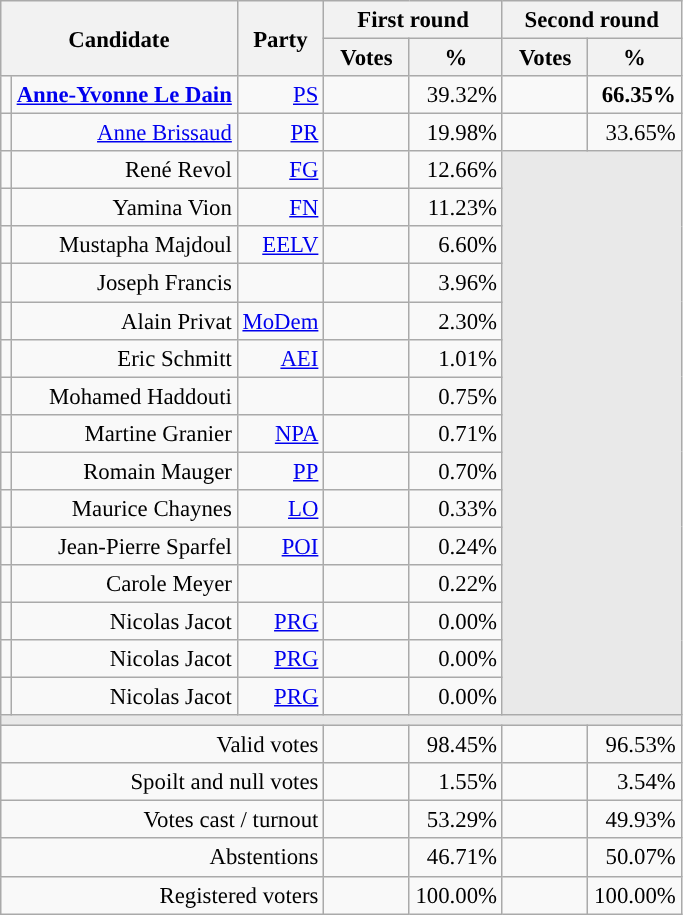<table class="wikitable" style="text-align:right;font-size:95%;">
<tr>
<th rowspan=2 colspan=2>Candidate</th>
<th rowspan=2 colspan=1>Party</th>
<th colspan=2>First round</th>
<th colspan=2>Second round</th>
</tr>
<tr>
<th style="width:50px;">Votes</th>
<th style="width:55px;">%</th>
<th style="width:50px;">Votes</th>
<th style="width:55px;">%</th>
</tr>
<tr>
<td style="color:inherit;background-color:"></td>
<td><strong><a href='#'>Anne-Yvonne Le Dain</a></strong></td>
<td><a href='#'>PS</a></td>
<td></td>
<td>39.32%</td>
<td><strong></strong></td>
<td><strong>66.35%</strong></td>
</tr>
<tr>
<td style="color:inherit;background-color:"></td>
<td><a href='#'>Anne Brissaud</a></td>
<td><a href='#'>PR</a></td>
<td></td>
<td>19.98%</td>
<td></td>
<td>33.65%</td>
</tr>
<tr>
<td style="color:inherit;background-color:"></td>
<td>René Revol</td>
<td><a href='#'>FG</a></td>
<td></td>
<td>12.66%</td>
<td colspan=7 rowspan=15 style="background-color:#E9E9E9;"></td>
</tr>
<tr>
<td style="color:inherit;background-color:"></td>
<td>Yamina Vion</td>
<td><a href='#'>FN</a></td>
<td></td>
<td>11.23%</td>
</tr>
<tr>
<td style="color:inherit;background-color:"></td>
<td>Mustapha Majdoul</td>
<td><a href='#'>EELV</a></td>
<td></td>
<td>6.60%</td>
</tr>
<tr>
<td style="background-color:;"></td>
<td>Joseph Francis</td>
<td></td>
<td></td>
<td>3.96%</td>
</tr>
<tr>
<td style="color:inherit;background-color:"></td>
<td>Alain Privat</td>
<td><a href='#'>MoDem</a></td>
<td></td>
<td>2.30%</td>
</tr>
<tr>
<td style="color:inherit;background-color:"></td>
<td>Eric Schmitt</td>
<td><a href='#'>AEI</a></td>
<td></td>
<td>1.01%</td>
</tr>
<tr>
<td style="background-color:;"></td>
<td>Mohamed Haddouti</td>
<td></td>
<td></td>
<td>0.75%</td>
</tr>
<tr>
<td style="color:inherit;background-color:"></td>
<td>Martine Granier</td>
<td><a href='#'>NPA</a></td>
<td></td>
<td>0.71%</td>
</tr>
<tr>
<td style="color:inherit;background-color:"></td>
<td>Romain Mauger</td>
<td><a href='#'>PP</a></td>
<td></td>
<td>0.70%</td>
</tr>
<tr>
<td style="color:inherit;background-color:"></td>
<td>Maurice Chaynes</td>
<td><a href='#'>LO</a></td>
<td></td>
<td>0.33%</td>
</tr>
<tr>
<td style="color:inherit;background-color:"></td>
<td>Jean-Pierre Sparfel</td>
<td><a href='#'>POI</a></td>
<td></td>
<td>0.24%</td>
</tr>
<tr>
<td style="background-color:;"></td>
<td>Carole Meyer</td>
<td></td>
<td></td>
<td>0.22%</td>
</tr>
<tr>
<td style="color:inherit;background-color:"></td>
<td>Nicolas Jacot</td>
<td><a href='#'>PRG</a></td>
<td></td>
<td>0.00%</td>
</tr>
<tr>
<td style="color:inherit;background-color:"></td>
<td>Nicolas Jacot</td>
<td><a href='#'>PRG</a></td>
<td></td>
<td>0.00%</td>
</tr>
<tr>
<td style="color:inherit;background-color:"></td>
<td>Nicolas Jacot</td>
<td><a href='#'>PRG</a></td>
<td></td>
<td>0.00%</td>
</tr>
<tr>
<td colspan=7 style="background-color:#E9E9E9;"></td>
</tr>
<tr>
<td colspan=3>Valid votes</td>
<td></td>
<td>98.45%</td>
<td></td>
<td>96.53%</td>
</tr>
<tr>
<td colspan=3>Spoilt and null votes</td>
<td></td>
<td>1.55%</td>
<td></td>
<td>3.54%</td>
</tr>
<tr>
<td colspan=3>Votes cast / turnout</td>
<td></td>
<td>53.29%</td>
<td></td>
<td>49.93%</td>
</tr>
<tr>
<td colspan=3>Abstentions</td>
<td></td>
<td>46.71%</td>
<td></td>
<td>50.07%</td>
</tr>
<tr>
<td colspan=3>Registered voters</td>
<td></td>
<td>100.00%</td>
<td></td>
<td>100.00%</td>
</tr>
</table>
